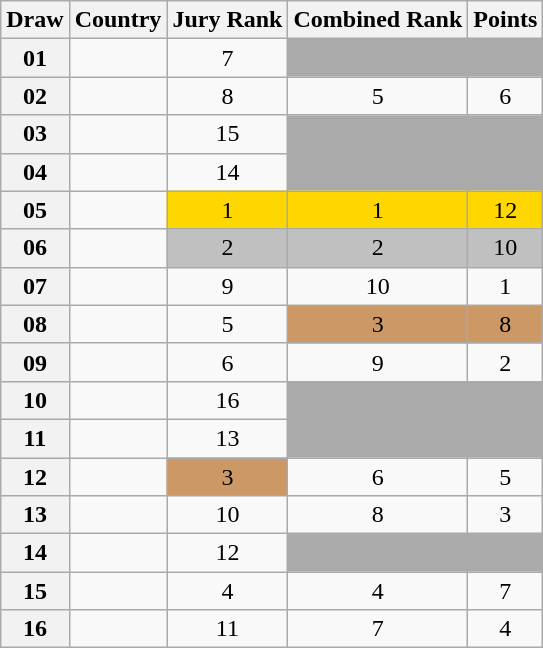<table class="sortable wikitable collapsible plainrowheaders" style="text-align:center;">
<tr>
<th scope="col">Draw</th>
<th scope="col">Country</th>
<th scope="col">Jury Rank</th>
<th scope="col">Combined Rank</th>
<th scope="col">Points</th>
</tr>
<tr>
<th scope="row" style="text-align:center;">01</th>
<td style="text-align:left;"></td>
<td>7</td>
<td style="background:#AAAAAA;"></td>
<td style="background:#AAAAAA;"></td>
</tr>
<tr>
<th scope="row" style="text-align:center;">02</th>
<td style="text-align:left;"></td>
<td>8</td>
<td>5</td>
<td>6</td>
</tr>
<tr>
<th scope="row" style="text-align:center;">03</th>
<td style="text-align:left;"></td>
<td>15</td>
<td style="background:#AAAAAA;"></td>
<td style="background:#AAAAAA;"></td>
</tr>
<tr>
<th scope="row" style="text-align:center;">04</th>
<td style="text-align:left;"></td>
<td>14</td>
<td style="background:#AAAAAA;"></td>
<td style="background:#AAAAAA;"></td>
</tr>
<tr>
<th scope="row" style="text-align:center;">05</th>
<td style="text-align:left;"></td>
<td style="background:gold;">1</td>
<td style="background:gold;">1</td>
<td style="background:gold;">12</td>
</tr>
<tr>
<th scope="row" style="text-align:center;">06</th>
<td style="text-align:left;"></td>
<td style="background:silver;">2</td>
<td style="background:silver;">2</td>
<td style="background:silver;">10</td>
</tr>
<tr>
<th scope="row" style="text-align:center;">07</th>
<td style="text-align:left;"></td>
<td>9</td>
<td>10</td>
<td>1</td>
</tr>
<tr>
<th scope="row" style="text-align:center;">08</th>
<td style="text-align:left;"></td>
<td>5</td>
<td style="background:#CC9966;">3</td>
<td style="background:#CC9966;">8</td>
</tr>
<tr>
<th scope="row" style="text-align:center;">09</th>
<td style="text-align:left;"></td>
<td>6</td>
<td>9</td>
<td>2</td>
</tr>
<tr>
<th scope="row" style="text-align:center;">10</th>
<td style="text-align:left;"></td>
<td>16</td>
<td style="background:#AAAAAA;"></td>
<td style="background:#AAAAAA;"></td>
</tr>
<tr>
<th scope="row" style="text-align:center;">11</th>
<td style="text-align:left;"></td>
<td>13</td>
<td style="background:#AAAAAA;"></td>
<td style="background:#AAAAAA;"></td>
</tr>
<tr>
<th scope="row" style="text-align:center;">12</th>
<td style="text-align:left;"></td>
<td style="background:#CC9966;">3</td>
<td>6</td>
<td>5</td>
</tr>
<tr>
<th scope="row" style="text-align:center;">13</th>
<td style="text-align:left;"></td>
<td>10</td>
<td>8</td>
<td>3</td>
</tr>
<tr>
<th scope="row" style="text-align:center;">14</th>
<td style="text-align:left;"></td>
<td>12</td>
<td style="background:#AAAAAA;"></td>
<td style="background:#AAAAAA;"></td>
</tr>
<tr>
<th scope="row" style="text-align:center;">15</th>
<td style="text-align:left;"></td>
<td>4</td>
<td>4</td>
<td>7</td>
</tr>
<tr>
<th scope="row" style="text-align:center;">16</th>
<td style="text-align:left;"></td>
<td>11</td>
<td>7</td>
<td>4</td>
</tr>
</table>
